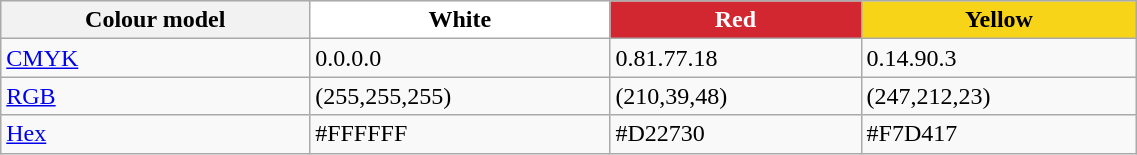<table class="wikitable" style="width:60%; background:#f9f9f9; border:1px solid #aaa; border-collapse:collapse; white-space:nowrap; text-align:left;" cellspacing="0" cellpadding="2" border="1">
<tr style="text-align: center; background: #eee">
<th>Colour model</th>
<th style="background:#FFFFFF;" title="#FFFFFF">White</th>
<th style="background:#D22730; color:white" title="#D22730">Red</th>
<th style="background:#F7D417;" title="#FFFFFF">Yellow</th>
</tr>
<tr>
<td><a href='#'>CMYK</a></td>
<td>0.0.0.0</td>
<td>0.81.77.18</td>
<td>0.14.90.3</td>
</tr>
<tr>
<td><a href='#'>RGB</a></td>
<td>(255,255,255)</td>
<td>(210,39,48)</td>
<td>(247,212,23)</td>
</tr>
<tr>
<td><a href='#'>Hex</a></td>
<td>#FFFFFF</td>
<td>#D22730</td>
<td>#F7D417</td>
</tr>
</table>
